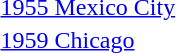<table>
<tr>
<td><a href='#'>1955 Mexico City</a></td>
<td></td>
<td></td>
<td></td>
</tr>
<tr>
<td><a href='#'>1959 Chicago</a></td>
<td></td>
<td></td>
<td></td>
</tr>
</table>
